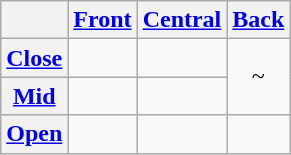<table class="wikitable" style="text-align:center">
<tr>
<th></th>
<th><a href='#'>Front</a></th>
<th><a href='#'>Central</a></th>
<th><a href='#'>Back</a></th>
</tr>
<tr>
<th><a href='#'>Close</a></th>
<td></td>
<td></td>
<td rowspan="2"> ~ </td>
</tr>
<tr>
<th><a href='#'>Mid</a></th>
<td></td>
<td></td>
</tr>
<tr>
<th><a href='#'>Open</a></th>
<td></td>
<td></td>
<td></td>
</tr>
</table>
